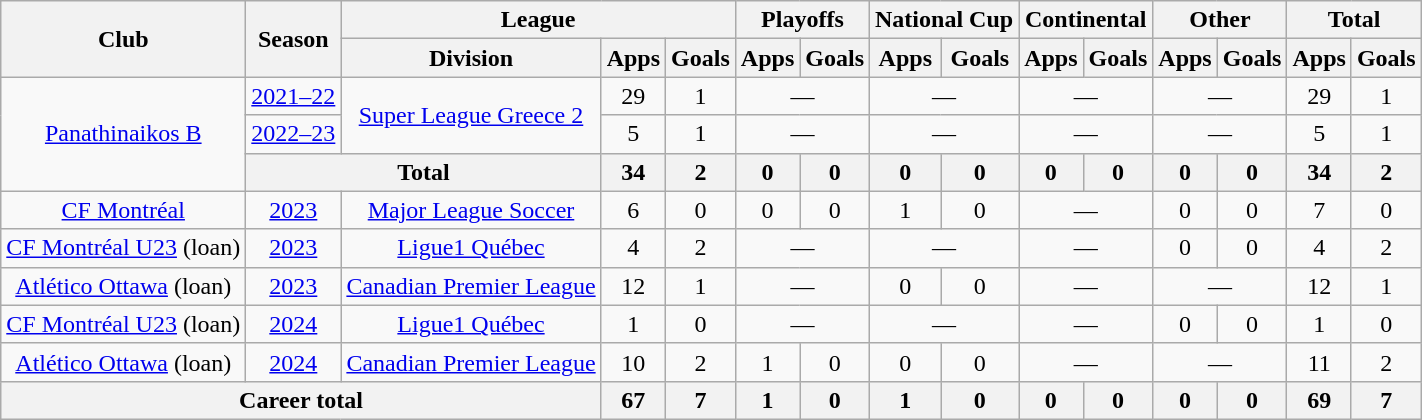<table class="wikitable" style="text-align: center">
<tr>
<th rowspan="2">Club</th>
<th rowspan="2">Season</th>
<th colspan="3">League</th>
<th colspan="2">Playoffs</th>
<th colspan="2">National Cup</th>
<th colspan="2">Continental</th>
<th colspan="2">Other</th>
<th colspan="2">Total</th>
</tr>
<tr>
<th>Division</th>
<th>Apps</th>
<th>Goals</th>
<th>Apps</th>
<th>Goals</th>
<th>Apps</th>
<th>Goals</th>
<th>Apps</th>
<th>Goals</th>
<th>Apps</th>
<th>Goals</th>
<th>Apps</th>
<th>Goals</th>
</tr>
<tr>
<td rowspan=3><a href='#'>Panathinaikos B</a></td>
<td><a href='#'>2021–22</a></td>
<td rowspan=2><a href='#'>Super League Greece 2</a></td>
<td>29</td>
<td>1</td>
<td colspan="2">—</td>
<td colspan="2">—</td>
<td colspan="2">—</td>
<td colspan="2">—</td>
<td>29</td>
<td>1</td>
</tr>
<tr>
<td><a href='#'>2022–23</a></td>
<td>5</td>
<td>1</td>
<td colspan="2">—</td>
<td colspan="2">—</td>
<td colspan="2">—</td>
<td colspan="2">—</td>
<td>5</td>
<td>1</td>
</tr>
<tr>
<th colspan="2">Total</th>
<th>34</th>
<th>2</th>
<th>0</th>
<th>0</th>
<th>0</th>
<th>0</th>
<th>0</th>
<th>0</th>
<th>0</th>
<th>0</th>
<th>34</th>
<th>2</th>
</tr>
<tr>
<td><a href='#'>CF Montréal</a></td>
<td><a href='#'>2023</a></td>
<td><a href='#'>Major League Soccer</a></td>
<td>6</td>
<td>0</td>
<td>0</td>
<td>0</td>
<td>1</td>
<td>0</td>
<td colspan="2">—</td>
<td>0</td>
<td>0</td>
<td>7</td>
<td>0</td>
</tr>
<tr>
<td><a href='#'>CF Montréal U23</a> (loan)</td>
<td><a href='#'>2023</a></td>
<td><a href='#'>Ligue1 Québec</a></td>
<td>4</td>
<td>2</td>
<td colspan="2">—</td>
<td colspan="2">—</td>
<td colspan="2">—</td>
<td>0</td>
<td>0</td>
<td>4</td>
<td>2</td>
</tr>
<tr>
<td><a href='#'>Atlético Ottawa</a> (loan)</td>
<td><a href='#'>2023</a></td>
<td><a href='#'>Canadian Premier League</a></td>
<td>12</td>
<td>1</td>
<td colspan=2>—</td>
<td>0</td>
<td>0</td>
<td colspan=2>—</td>
<td colspan=2>—</td>
<td>12</td>
<td>1</td>
</tr>
<tr>
<td><a href='#'>CF Montréal U23</a> (loan)</td>
<td><a href='#'>2024</a></td>
<td><a href='#'>Ligue1 Québec</a></td>
<td>1</td>
<td>0</td>
<td colspan="2">—</td>
<td colspan="2">—</td>
<td colspan="2">—</td>
<td>0</td>
<td>0</td>
<td>1</td>
<td>0</td>
</tr>
<tr>
<td><a href='#'>Atlético Ottawa</a> (loan)</td>
<td><a href='#'>2024</a></td>
<td><a href='#'>Canadian Premier League</a></td>
<td>10</td>
<td>2</td>
<td>1</td>
<td>0</td>
<td>0</td>
<td>0</td>
<td colspan=2>—</td>
<td colspan=2>—</td>
<td>11</td>
<td>2</td>
</tr>
<tr>
<th colspan="3">Career total</th>
<th>67</th>
<th>7</th>
<th>1</th>
<th>0</th>
<th>1</th>
<th>0</th>
<th>0</th>
<th>0</th>
<th>0</th>
<th>0</th>
<th>69</th>
<th>7</th>
</tr>
</table>
